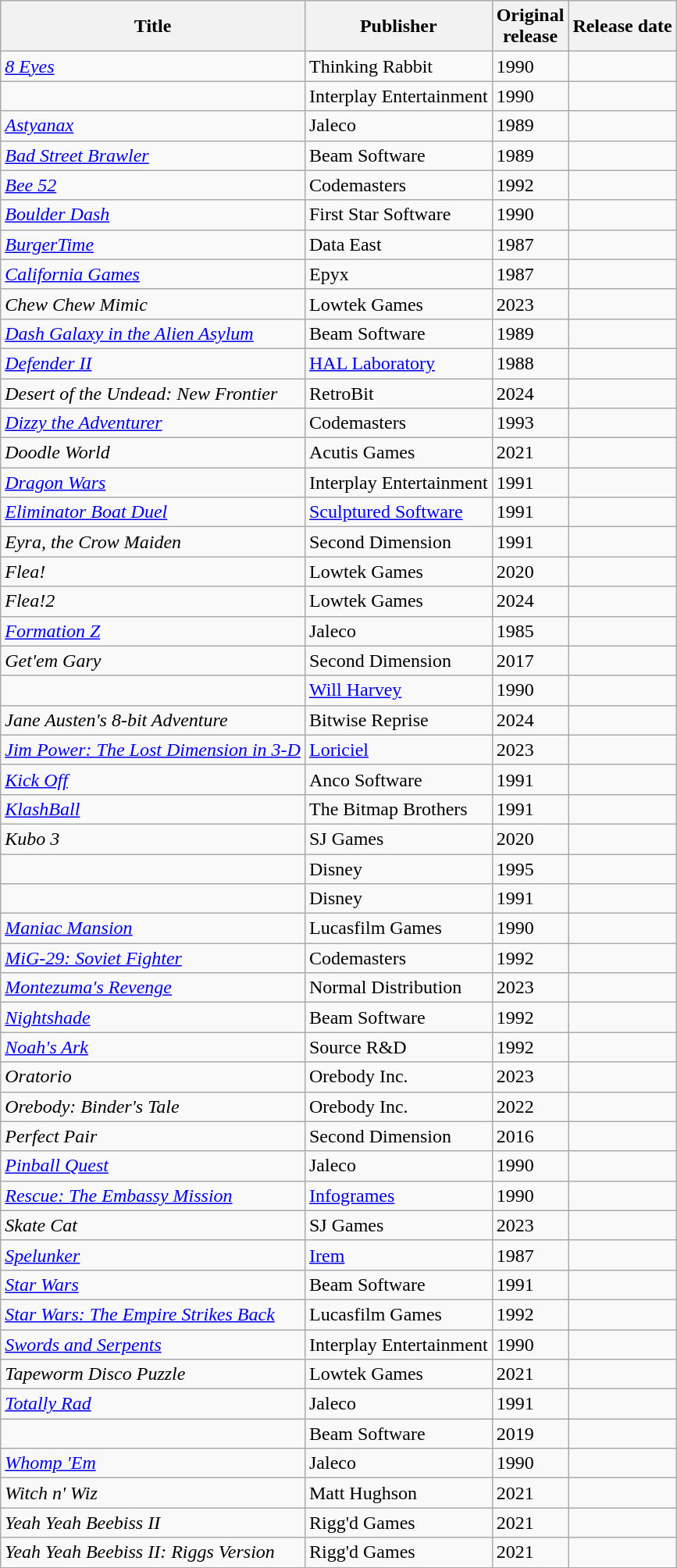<table class="wikitable sortable" width="auto">
<tr>
<th>Title</th>
<th>Publisher</th>
<th>Original<br>release</th>
<th>Release date</th>
</tr>
<tr>
<td><em><a href='#'>8 Eyes</a></em></td>
<td>Thinking Rabbit</td>
<td>1990</td>
<td></td>
</tr>
<tr>
<td></td>
<td>Interplay Entertainment</td>
<td>1990</td>
<td></td>
</tr>
<tr>
<td><em><a href='#'>Astyanax</a></em></td>
<td>Jaleco</td>
<td>1989</td>
<td></td>
</tr>
<tr>
<td><em><a href='#'>Bad Street Brawler</a></em></td>
<td>Beam Software</td>
<td>1989</td>
<td></td>
</tr>
<tr>
<td><em><a href='#'>Bee 52</a></em></td>
<td>Codemasters</td>
<td>1992</td>
<td></td>
</tr>
<tr>
<td><em><a href='#'>Boulder Dash</a></em></td>
<td>First Star Software</td>
<td>1990</td>
<td></td>
</tr>
<tr>
<td><em><a href='#'>BurgerTime</a></em></td>
<td>Data East</td>
<td>1987</td>
<td></td>
</tr>
<tr>
<td><em><a href='#'>California Games</a></em></td>
<td>Epyx</td>
<td>1987</td>
<td></td>
</tr>
<tr>
<td><em>Chew Chew Mimic</em></td>
<td>Lowtek Games</td>
<td>2023</td>
<td></td>
</tr>
<tr>
<td><em><a href='#'>Dash Galaxy in the Alien Asylum</a></em></td>
<td>Beam Software</td>
<td>1989</td>
<td></td>
</tr>
<tr>
<td><em><a href='#'>Defender II</a></em></td>
<td><a href='#'>HAL Laboratory</a></td>
<td>1988</td>
<td></td>
</tr>
<tr>
<td><em>Desert of the Undead: New Frontier</em></td>
<td>RetroBit</td>
<td>2024</td>
<td></td>
</tr>
<tr>
<td><em><a href='#'>Dizzy the Adventurer</a></em></td>
<td>Codemasters</td>
<td>1993</td>
<td></td>
</tr>
<tr>
<td><em>Doodle World</em></td>
<td>Acutis Games</td>
<td>2021</td>
<td></td>
</tr>
<tr>
<td><em><a href='#'>Dragon Wars</a></em></td>
<td>Interplay Entertainment</td>
<td>1991</td>
<td></td>
</tr>
<tr>
<td><em><a href='#'>Eliminator Boat Duel</a></em></td>
<td><a href='#'>Sculptured Software</a></td>
<td>1991</td>
<td></td>
</tr>
<tr>
<td><em>Eyra, the Crow Maiden</em></td>
<td>Second Dimension</td>
<td>1991</td>
<td></td>
</tr>
<tr>
<td><em>Flea!</em></td>
<td>Lowtek Games</td>
<td>2020</td>
<td></td>
</tr>
<tr>
<td><em>Flea!2</em></td>
<td>Lowtek Games</td>
<td>2024</td>
<td></td>
</tr>
<tr>
<td><em><a href='#'>Formation Z</a></em></td>
<td>Jaleco</td>
<td>1985</td>
<td></td>
</tr>
<tr>
<td><em>Get'em Gary</em></td>
<td>Second Dimension</td>
<td>2017</td>
<td></td>
</tr>
<tr>
<td></td>
<td><a href='#'>Will Harvey</a></td>
<td>1990</td>
<td></td>
</tr>
<tr>
<td><em>Jane Austen's 8-bit Adventure</em></td>
<td>Bitwise Reprise</td>
<td>2024</td>
<td></td>
</tr>
<tr>
<td><em><a href='#'>Jim Power: The Lost Dimension in 3-D</a></em></td>
<td><a href='#'>Loriciel</a></td>
<td>2023</td>
<td></td>
</tr>
<tr>
<td><em><a href='#'>Kick Off</a></em></td>
<td>Anco Software</td>
<td>1991</td>
<td></td>
</tr>
<tr>
<td><em><a href='#'>KlashBall</a></em></td>
<td>The Bitmap Brothers</td>
<td>1991</td>
<td></td>
</tr>
<tr>
<td><em>Kubo 3</em></td>
<td>SJ Games</td>
<td>2020</td>
<td></td>
</tr>
<tr>
<td></td>
<td>Disney</td>
<td>1995</td>
<td></td>
</tr>
<tr>
<td></td>
<td>Disney</td>
<td>1991</td>
<td></td>
</tr>
<tr>
<td><em><a href='#'>Maniac Mansion</a></em></td>
<td>Lucasfilm Games</td>
<td>1990</td>
<td></td>
</tr>
<tr>
<td><em><a href='#'>MiG-29: Soviet Fighter</a></em></td>
<td>Codemasters</td>
<td>1992</td>
<td></td>
</tr>
<tr>
<td><em><a href='#'>Montezuma's Revenge</a></em></td>
<td>Normal Distribution</td>
<td>2023</td>
<td></td>
</tr>
<tr>
<td><em><a href='#'>Nightshade</a></em></td>
<td>Beam Software</td>
<td>1992</td>
<td></td>
</tr>
<tr>
<td><em><a href='#'>Noah's Ark</a></em></td>
<td>Source R&D</td>
<td>1992</td>
<td></td>
</tr>
<tr>
<td><em>Oratorio</em></td>
<td>Orebody Inc.</td>
<td>2023</td>
<td></td>
</tr>
<tr>
<td><em>Orebody: Binder's Tale</em></td>
<td>Orebody Inc.</td>
<td>2022</td>
<td></td>
</tr>
<tr>
<td><em>Perfect Pair</em></td>
<td>Second Dimension</td>
<td>2016</td>
<td></td>
</tr>
<tr>
<td><em><a href='#'>Pinball Quest</a></em></td>
<td>Jaleco</td>
<td>1990</td>
<td></td>
</tr>
<tr>
<td><em><a href='#'>Rescue: The Embassy Mission</a></em></td>
<td><a href='#'>Infogrames</a></td>
<td>1990</td>
<td></td>
</tr>
<tr>
<td><em>Skate Cat</em></td>
<td>SJ Games</td>
<td>2023</td>
<td></td>
</tr>
<tr>
<td><em><a href='#'>Spelunker</a></em></td>
<td><a href='#'>Irem</a></td>
<td>1987</td>
<td></td>
</tr>
<tr>
<td><em><a href='#'>Star Wars</a></em></td>
<td>Beam Software</td>
<td>1991</td>
<td></td>
</tr>
<tr>
<td><em><a href='#'>Star Wars: The Empire Strikes Back</a></em></td>
<td>Lucasfilm Games</td>
<td>1992</td>
<td></td>
</tr>
<tr>
<td><em><a href='#'>Swords and Serpents</a></em></td>
<td>Interplay Entertainment</td>
<td>1990</td>
<td></td>
</tr>
<tr>
<td><em>Tapeworm Disco Puzzle</em></td>
<td>Lowtek Games</td>
<td>2021</td>
<td><br></td>
</tr>
<tr>
<td><em><a href='#'>Totally Rad</a></em></td>
<td>Jaleco</td>
<td>1991</td>
<td></td>
</tr>
<tr>
<td></td>
<td>Beam Software</td>
<td>2019</td>
<td></td>
</tr>
<tr>
<td><em><a href='#'>Whomp 'Em</a></em></td>
<td>Jaleco</td>
<td>1990</td>
<td></td>
</tr>
<tr>
<td><em>Witch n' Wiz</em></td>
<td>Matt Hughson</td>
<td>2021</td>
<td></td>
</tr>
<tr>
<td><em>Yeah Yeah Beebiss II</em></td>
<td>Rigg'd Games</td>
<td>2021</td>
<td></td>
</tr>
<tr>
<td><em>Yeah Yeah Beebiss II: Riggs Version</em></td>
<td>Rigg'd Games</td>
<td>2021</td>
<td></td>
</tr>
</table>
